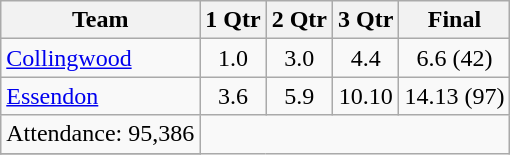<table class="wikitable">
<tr>
<th>Team</th>
<th>1 Qtr</th>
<th>2 Qtr</th>
<th>3 Qtr</th>
<th>Final</th>
</tr>
<tr>
<td><a href='#'>Collingwood</a></td>
<td align=center>1.0</td>
<td align=center>3.0</td>
<td align=center>4.4</td>
<td align=center>6.6 (42)</td>
</tr>
<tr>
<td><a href='#'>Essendon</a></td>
<td align=center>3.6</td>
<td align=center>5.9</td>
<td align=center>10.10</td>
<td align=center>14.13 (97)</td>
</tr>
<tr>
<td align=center>Attendance: 95,386</td>
</tr>
<tr>
</tr>
</table>
